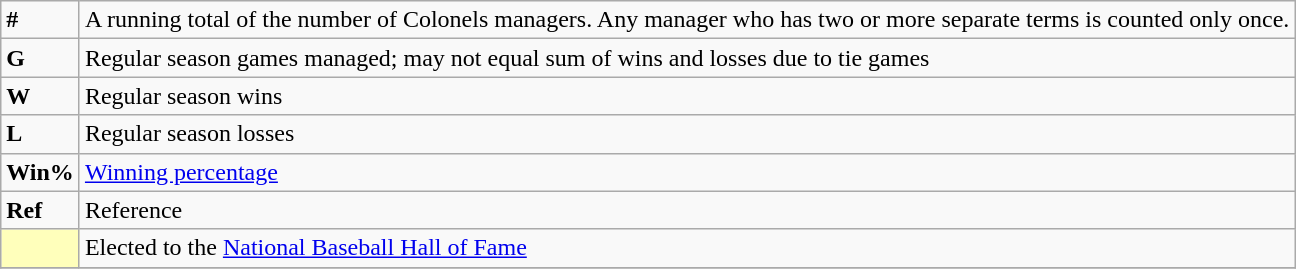<table class="wikitable" style="font-size:100%;">
<tr>
<td><strong>#</strong></td>
<td>A running total of the number of Colonels managers. Any manager who has two or more separate terms is counted only once.</td>
</tr>
<tr>
<td><strong>G</strong></td>
<td>Regular season games managed; may not equal sum of wins and losses due to tie games</td>
</tr>
<tr>
<td><strong>W</strong></td>
<td>Regular season wins</td>
</tr>
<tr>
<td><strong>L</strong></td>
<td>Regular season losses</td>
</tr>
<tr>
<td><strong>Win%</strong></td>
<td><a href='#'>Winning percentage</a></td>
</tr>
<tr>
<td><strong>Ref</strong></td>
<td>Reference</td>
</tr>
<tr>
<td bgcolor="#ffffbb"></td>
<td>Elected to the <a href='#'>National Baseball Hall of Fame</a></td>
</tr>
<tr>
</tr>
</table>
